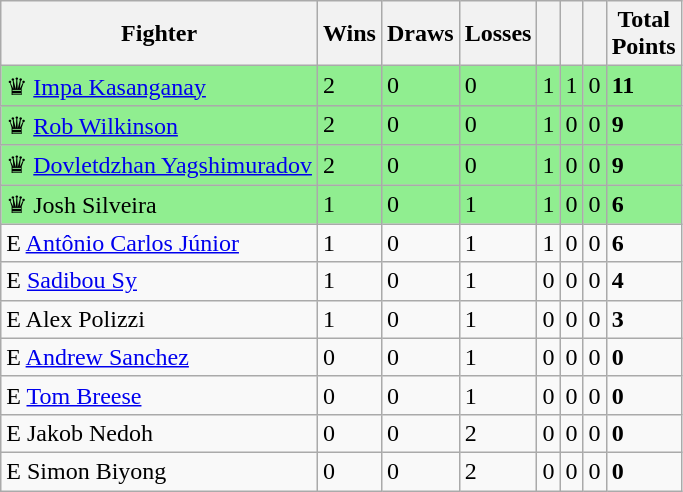<table class="wikitable sortable">
<tr>
<th>Fighter</th>
<th>Wins</th>
<th>Draws</th>
<th>Losses</th>
<th></th>
<th></th>
<th></th>
<th>Total<br> Points</th>
</tr>
<tr style="background:#90EE90;">
<td>♛  <a href='#'>Impa Kasanganay</a></td>
<td>2</td>
<td>0</td>
<td>0</td>
<td>1</td>
<td>1</td>
<td>0</td>
<td><strong>11</strong></td>
</tr>
<tr style="background:#90EE90;">
<td>♛  <a href='#'>Rob Wilkinson</a></td>
<td>2</td>
<td>0</td>
<td>0</td>
<td>1</td>
<td>0</td>
<td>0</td>
<td><strong>9</strong></td>
</tr>
<tr style="background:#90EE90;">
<td>♛  <a href='#'>Dovletdzhan Yagshimuradov</a></td>
<td>2</td>
<td>0</td>
<td>0</td>
<td>1</td>
<td>0</td>
<td>0</td>
<td><strong>9</strong></td>
</tr>
<tr style="background:#90EE90;">
<td>♛  Josh Silveira</td>
<td>1</td>
<td>0</td>
<td>1</td>
<td>1</td>
<td>0</td>
<td>0</td>
<td><strong>6</strong></td>
</tr>
<tr>
<td>E  <a href='#'>Antônio Carlos Júnior</a></td>
<td>1</td>
<td>0</td>
<td>1</td>
<td>1</td>
<td>0</td>
<td>0</td>
<td><strong>6</strong></td>
</tr>
<tr>
<td>E  <a href='#'>Sadibou Sy</a></td>
<td>1</td>
<td>0</td>
<td>1</td>
<td>0</td>
<td>0</td>
<td>0</td>
<td><strong>4</strong></td>
</tr>
<tr>
<td>E  Alex Polizzi</td>
<td>1</td>
<td>0</td>
<td>1</td>
<td>0</td>
<td>0</td>
<td>0</td>
<td><strong>3</strong></td>
</tr>
<tr>
<td>E  <a href='#'>Andrew Sanchez</a></td>
<td>0</td>
<td>0</td>
<td>1</td>
<td>0</td>
<td>0</td>
<td>0</td>
<td><strong>0</strong></td>
</tr>
<tr>
<td>E  <a href='#'>Tom Breese</a></td>
<td>0</td>
<td>0</td>
<td>1</td>
<td>0</td>
<td>0</td>
<td>0</td>
<td><strong>0</strong></td>
</tr>
<tr>
<td>E  Jakob Nedoh</td>
<td>0</td>
<td>0</td>
<td>2</td>
<td>0</td>
<td>0</td>
<td>0</td>
<td><strong>0</strong></td>
</tr>
<tr>
<td>E  Simon Biyong</td>
<td>0</td>
<td>0</td>
<td>2</td>
<td>0</td>
<td>0</td>
<td>0</td>
<td><strong>0</strong></td>
</tr>
</table>
